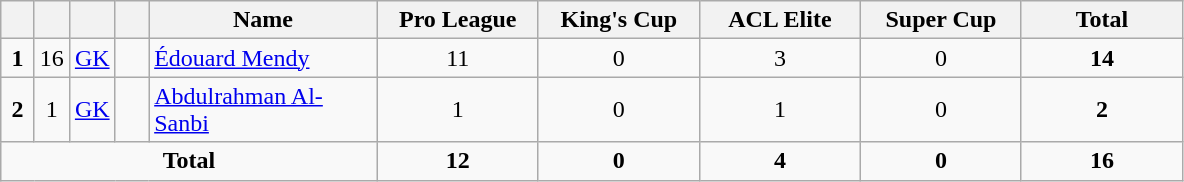<table class="wikitable" style="text-align:center">
<tr>
<th width=15></th>
<th width=15></th>
<th width=15></th>
<th width=15></th>
<th width=145>Name</th>
<th width=100>Pro League</th>
<th width=100>King's Cup</th>
<th width=100>ACL Elite</th>
<th width=100>Super Cup</th>
<th width=100>Total</th>
</tr>
<tr>
<td><strong>1</strong></td>
<td>16</td>
<td><a href='#'>GK</a></td>
<td></td>
<td align=left><a href='#'>Édouard Mendy</a></td>
<td>11</td>
<td>0</td>
<td>3</td>
<td>0</td>
<td><strong>14</strong></td>
</tr>
<tr>
<td><strong>2</strong></td>
<td>1</td>
<td><a href='#'>GK</a></td>
<td></td>
<td align=left><a href='#'>Abdulrahman Al-Sanbi</a></td>
<td>1</td>
<td>0</td>
<td>1</td>
<td>0</td>
<td><strong>2</strong></td>
</tr>
<tr>
<td colspan=5><strong>Total</strong></td>
<td><strong>12</strong></td>
<td><strong>0</strong></td>
<td><strong>4</strong></td>
<td><strong>0</strong></td>
<td><strong>16</strong></td>
</tr>
</table>
